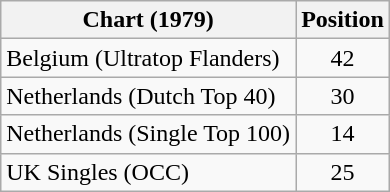<table class="wikitable sortable">
<tr>
<th>Chart (1979)</th>
<th>Position</th>
</tr>
<tr>
<td>Belgium (Ultratop Flanders)</td>
<td style="text-align:center;">42</td>
</tr>
<tr>
<td>Netherlands (Dutch Top 40)</td>
<td style="text-align:center;">30</td>
</tr>
<tr>
<td>Netherlands (Single Top 100)</td>
<td style="text-align:center;">14</td>
</tr>
<tr>
<td>UK Singles (OCC)</td>
<td style="text-align:center;">25</td>
</tr>
</table>
